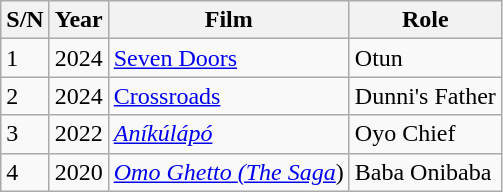<table class="wikitable">
<tr>
<th>S/N</th>
<th>Year</th>
<th>Film</th>
<th>Role</th>
</tr>
<tr>
<td>1</td>
<td>2024</td>
<td><a href='#'>Seven Doors</a></td>
<td>Otun</td>
</tr>
<tr>
<td>2</td>
<td>2024</td>
<td><a href='#'>Crossroads</a></td>
<td>Dunni's Father</td>
</tr>
<tr>
<td>3</td>
<td>2022</td>
<td><em><a href='#'>Aníkúlápó</a></em></td>
<td>Oyo Chief</td>
</tr>
<tr>
<td>4</td>
<td>2020</td>
<td><a href='#'><em>Omo Ghetto</em> <em>(The Saga</em></a>)</td>
<td>Baba Onibaba</td>
</tr>
</table>
